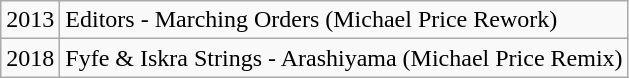<table class="wikitable">
<tr>
<td>2013</td>
<td>Editors - Marching Orders (Michael Price Rework)</td>
</tr>
<tr>
<td>2018</td>
<td>Fyfe & Iskra Strings - Arashiyama (Michael Price Remix)</td>
</tr>
</table>
